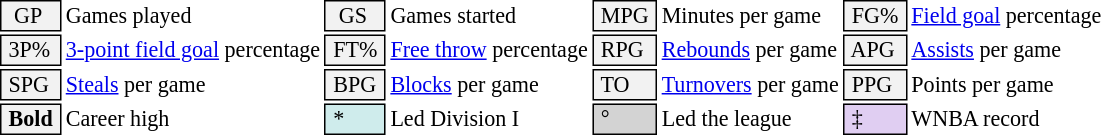<table class="toccolours" style="font-size: 92%; white-space: nowrap;">
<tr>
<td style="background-color: #F2F2F2; border: 1px solid black;">  GP</td>
<td>Games played</td>
<td style="background-color: #F2F2F2; border: 1px solid black">  GS </td>
<td>Games started</td>
<td style="background-color: #F2F2F2; border: 1px solid black"> MPG </td>
<td>Minutes per game</td>
<td style="background-color: #F2F2F2; border: 1px solid black;"> FG% </td>
<td><a href='#'>Field goal</a> percentage</td>
</tr>
<tr>
<td style="background-color: #F2F2F2; border: 1px solid black"> 3P% </td>
<td><a href='#'>3-point field goal</a> percentage</td>
<td style="background-color: #F2F2F2; border: 1px solid black"> FT% </td>
<td><a href='#'>Free throw</a> percentage</td>
<td style="background-color: #F2F2F2; border: 1px solid black;"> RPG </td>
<td><a href='#'>Rebounds</a> per game</td>
<td style="background-color: #F2F2F2; border: 1px solid black"> APG </td>
<td><a href='#'>Assists</a> per game</td>
</tr>
<tr>
<td style="background-color: #F2F2F2; border: 1px solid black"> SPG </td>
<td><a href='#'>Steals</a> per game</td>
<td style="background-color: #F2F2F2; border: 1px solid black;"> BPG </td>
<td><a href='#'>Blocks</a> per game</td>
<td style="background-color: #F2F2F2; border: 1px solid black"> TO </td>
<td><a href='#'>Turnovers</a> per game</td>
<td style="background-color: #F2F2F2; border: 1px solid black"> PPG </td>
<td>Points per game</td>
</tr>
<tr>
<td style="background-color: #F2F2F2; border: 1px solid black"> <strong>Bold</strong> </td>
<td>Career high</td>
<td style="background-color: #cfecec; border: 1px solid black"> * </td>
<td>Led Division I</td>
<td style="background-color: #D3D3D3; border: 1px solid black"> ° </td>
<td>Led the league</td>
<td style="background-color: #E0CEF2; border: 1px solid black"> ‡ </td>
<td>WNBA record</td>
</tr>
</table>
